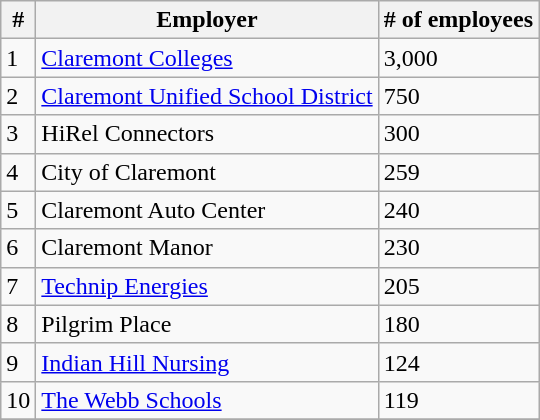<table class="wikitable">
<tr>
<th>#</th>
<th>Employer</th>
<th># of employees</th>
</tr>
<tr>
<td>1</td>
<td><a href='#'>Claremont Colleges</a></td>
<td>3,000</td>
</tr>
<tr>
<td>2</td>
<td><a href='#'>Claremont Unified School District</a></td>
<td>750</td>
</tr>
<tr>
<td>3</td>
<td>HiRel Connectors</td>
<td>300</td>
</tr>
<tr>
<td>4</td>
<td>City of Claremont</td>
<td>259</td>
</tr>
<tr>
<td>5</td>
<td>Claremont Auto Center</td>
<td>240</td>
</tr>
<tr>
<td>6</td>
<td>Claremont Manor</td>
<td>230</td>
</tr>
<tr>
<td>7</td>
<td><a href='#'>Technip Energies</a></td>
<td>205</td>
</tr>
<tr>
<td>8</td>
<td>Pilgrim Place</td>
<td>180</td>
</tr>
<tr>
<td>9</td>
<td><a href='#'>Indian Hill Nursing</a></td>
<td>124</td>
</tr>
<tr>
<td>10</td>
<td><a href='#'>The Webb Schools</a></td>
<td>119</td>
</tr>
<tr>
</tr>
</table>
